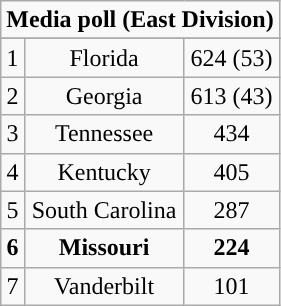<table class="wikitable" style="display: inline-table;">
<tr>
<td align="center" Colspan="3"><strong>Media poll (East Division)</strong></td>
</tr>
<tr align="center">
</tr>
<tr align="center">
<td>1</td>
<td>Florida</td>
<td>624 (53)</td>
</tr>
<tr align="center">
<td>2</td>
<td>Georgia</td>
<td>613 (43)</td>
</tr>
<tr align="center">
<td>3</td>
<td>Tennessee</td>
<td>434</td>
</tr>
<tr align="center">
<td>4</td>
<td>Kentucky</td>
<td>405</td>
</tr>
<tr align="center">
<td>5</td>
<td>South Carolina</td>
<td>287</td>
</tr>
<tr align="center">
<td><strong>6</strong></td>
<td><strong>Missouri</strong></td>
<td><strong>224</strong></td>
</tr>
<tr align="center">
<td>7</td>
<td>Vanderbilt</td>
<td>101</td>
</tr>
</table>
